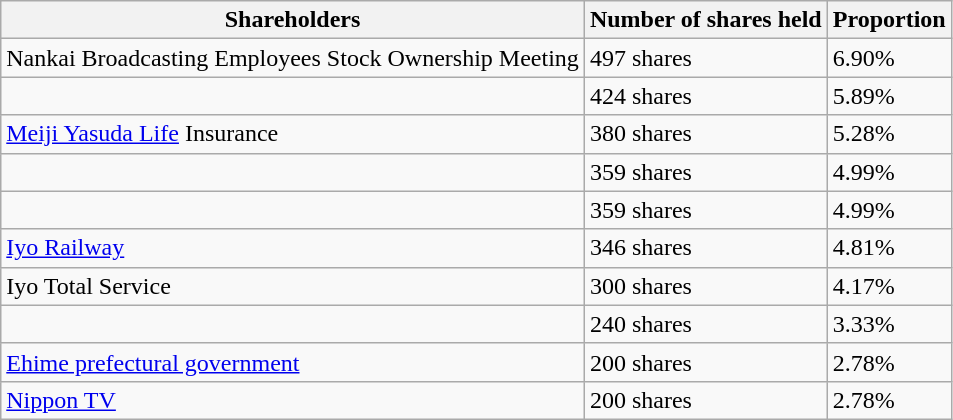<table class="wikitable">
<tr>
<th>Shareholders</th>
<th>Number of shares held</th>
<th>Proportion</th>
</tr>
<tr>
<td>Nankai Broadcasting Employees Stock Ownership Meeting</td>
<td>497 shares</td>
<td>6.90%</td>
</tr>
<tr>
<td></td>
<td>424 shares</td>
<td>5.89%</td>
</tr>
<tr>
<td><a href='#'>Meiji Yasuda Life</a> Insurance</td>
<td>380 shares</td>
<td>5.28%</td>
</tr>
<tr>
<td></td>
<td>359 shares</td>
<td>4.99%</td>
</tr>
<tr>
<td></td>
<td>359 shares</td>
<td>4.99%</td>
</tr>
<tr>
<td><a href='#'>Iyo Railway</a></td>
<td>346 shares</td>
<td>4.81%</td>
</tr>
<tr>
<td>Iyo Total Service</td>
<td>300 shares</td>
<td>4.17%</td>
</tr>
<tr>
<td></td>
<td>240 shares</td>
<td>3.33%</td>
</tr>
<tr>
<td><a href='#'>Ehime prefectural government</a></td>
<td>200 shares</td>
<td>2.78%</td>
</tr>
<tr>
<td><a href='#'>Nippon TV</a></td>
<td>200 shares</td>
<td>2.78%</td>
</tr>
</table>
